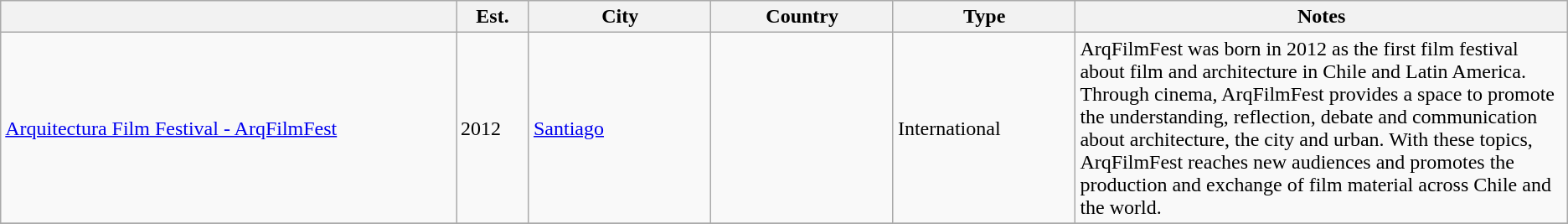<table class="wikitable sortable">
<tr>
<th style="width:25%;"></th>
<th style="width:4%;">Est.</th>
<th style="width:10%;">City</th>
<th style="width:10%;">Country</th>
<th style="width:10%;">Type</th>
<th style="width:27%;">Notes</th>
</tr>
<tr>
<td><a href='#'>Arquitectura Film Festival - ArqFilmFest</a></td>
<td>2012</td>
<td><a href='#'>Santiago</a></td>
<td></td>
<td>International</td>
<td>ArqFilmFest was born in 2012 as the first film festival about film and architecture in Chile and Latin America. Through cinema, ArqFilmFest provides a space to promote the understanding, reflection, debate and communication about architecture, the city and urban. With these topics, ArqFilmFest reaches new audiences and promotes the production and exchange of film material across Chile and the world.</td>
</tr>
<tr>
</tr>
</table>
